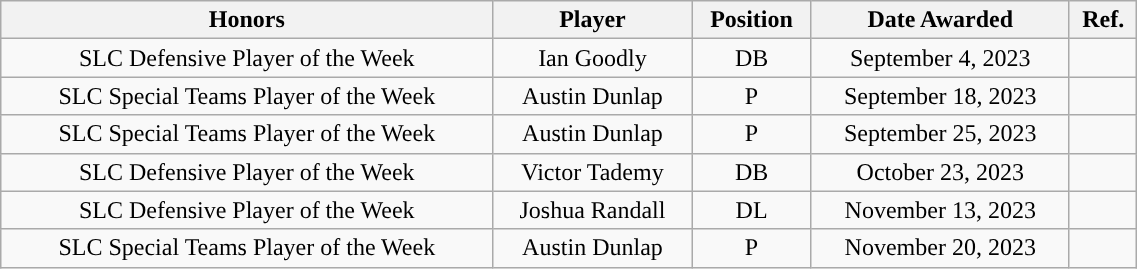<table class="wikitable" style="width: 60%;text-align: center;">
<tr>
<th>Honors</th>
<th>Player</th>
<th>Position</th>
<th>Date Awarded</th>
<th>Ref.</th>
</tr>
<tr align="center">
<td rowspan="1">SLC Defensive Player of the Week</td>
<td>Ian Goodly</td>
<td>DB</td>
<td>September 4, 2023</td>
<td></td>
</tr>
<tr align="center">
<td rowspan="1">SLC Special Teams Player of the Week</td>
<td>Austin Dunlap</td>
<td>P</td>
<td>September 18, 2023</td>
<td></td>
</tr>
<tr align="center">
<td rowspan="1">SLC Special Teams Player of the Week</td>
<td>Austin Dunlap</td>
<td>P</td>
<td>September 25, 2023</td>
<td></td>
</tr>
<tr align="center">
<td rowspan="1">SLC Defensive Player of the Week</td>
<td>Victor Tademy</td>
<td>DB</td>
<td>October 23, 2023</td>
<td></td>
</tr>
<tr align="center">
<td rowspan="1">SLC Defensive Player of the Week</td>
<td>Joshua Randall</td>
<td>DL</td>
<td>November 13, 2023</td>
<td></td>
</tr>
<tr align="center">
<td rowspan="1">SLC Special Teams Player of the Week</td>
<td>Austin Dunlap</td>
<td>P</td>
<td>November 20, 2023</td>
<td></td>
</tr>
</table>
